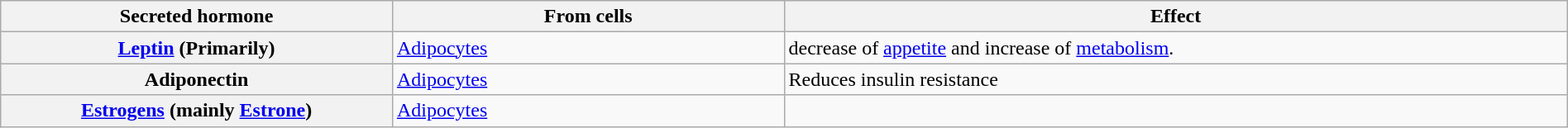<table class="wikitable" width=100%>
<tr>
<th width=25%>Secreted hormone</th>
<th width=25%>From cells</th>
<th>Effect</th>
</tr>
<tr>
<th><a href='#'>Leptin</a> (Primarily)</th>
<td><a href='#'>Adipocytes</a></td>
<td>decrease of <a href='#'>appetite</a> and increase of <a href='#'>metabolism</a>.</td>
</tr>
<tr>
<th>Adiponectin</th>
<td><a href='#'>Adipocytes</a></td>
<td>Reduces insulin resistance</td>
</tr>
<tr>
<th><a href='#'>Estrogens</a> (mainly <a href='#'>Estrone</a>)</th>
<td><a href='#'>Adipocytes</a></td>
<td></td>
</tr>
</table>
